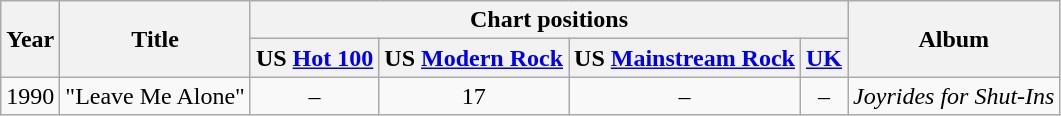<table class="wikitable">
<tr>
<th rowspan=2>Year</th>
<th rowspan=2>Title</th>
<th colspan=4>Chart positions</th>
<th rowspan=2>Album</th>
</tr>
<tr>
<th>US <a href='#'>Hot 100</a></th>
<th>US <a href='#'>Modern Rock</a></th>
<th>US <a href='#'>Mainstream Rock</a></th>
<th><a href='#'>UK</a></th>
</tr>
<tr>
<td>1990</td>
<td>"Leave Me Alone"</td>
<td style="text-align:center;">–</td>
<td style="text-align:center;">17</td>
<td style="text-align:center;">–</td>
<td style="text-align:center;">–</td>
<td><em>Joyrides for Shut-Ins</em></td>
</tr>
</table>
